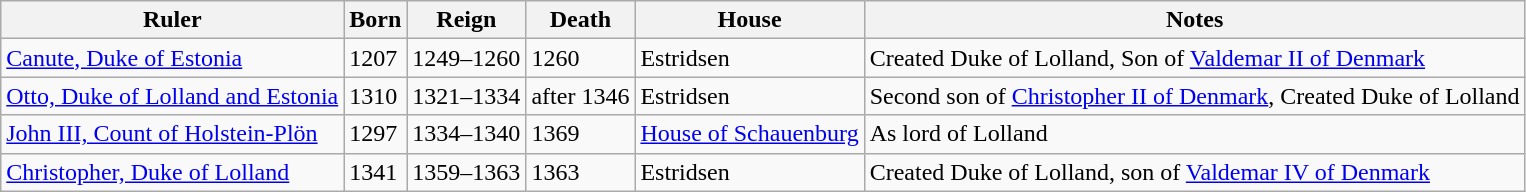<table class="wikitable">
<tr>
<th>Ruler</th>
<th>Born</th>
<th>Reign</th>
<th>Death</th>
<th>House</th>
<th>Notes</th>
</tr>
<tr>
<td><a href='#'>Canute, Duke of Estonia</a></td>
<td>1207</td>
<td>1249–1260</td>
<td>1260</td>
<td>Estridsen</td>
<td>Created Duke of Lolland, Son of <a href='#'>Valdemar II of Denmark</a></td>
</tr>
<tr>
<td><a href='#'>Otto, Duke of Lolland and Estonia</a></td>
<td>1310</td>
<td>1321–1334</td>
<td>after 1346</td>
<td>Estridsen</td>
<td>Second son of <a href='#'>Christopher II of Denmark</a>, Created Duke of Lolland</td>
</tr>
<tr>
<td><a href='#'>John III, Count of Holstein-Plön</a></td>
<td>1297</td>
<td>1334–1340</td>
<td>1369</td>
<td><a href='#'>House of Schauenburg</a></td>
<td>As lord of Lolland</td>
</tr>
<tr>
<td><a href='#'>Christopher, Duke of Lolland</a></td>
<td>1341</td>
<td>1359–1363</td>
<td>1363</td>
<td>Estridsen</td>
<td>Created Duke of Lolland, son of <a href='#'>Valdemar IV of Denmark</a></td>
</tr>
</table>
